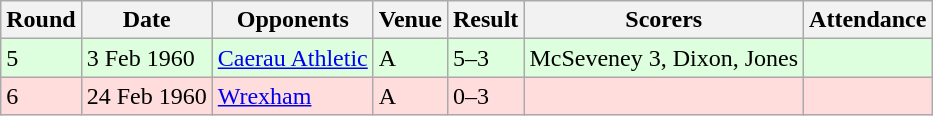<table class="wikitable">
<tr>
<th>Round</th>
<th>Date</th>
<th>Opponents</th>
<th>Venue</th>
<th>Result</th>
<th>Scorers</th>
<th>Attendance</th>
</tr>
<tr bgcolor="#ddffdd">
<td>5</td>
<td>3 Feb 1960</td>
<td><a href='#'>Caerau Athletic</a></td>
<td>A</td>
<td>5–3</td>
<td>McSeveney 3, Dixon, Jones</td>
<td align="right"></td>
</tr>
<tr bgcolor="#ffdddd">
<td>6</td>
<td>24 Feb 1960</td>
<td><a href='#'>Wrexham</a></td>
<td>A</td>
<td>0–3</td>
<td></td>
<td align="right"></td>
</tr>
</table>
